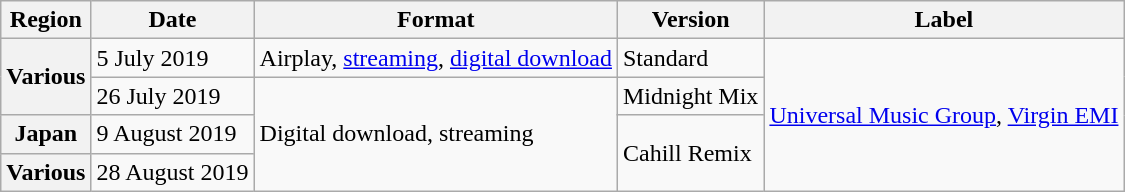<table class="wikitable plainrowheaders">
<tr>
<th scope="col">Region</th>
<th scope="col">Date</th>
<th scope="col">Format</th>
<th scope="col">Version</th>
<th scope="col">Label</th>
</tr>
<tr>
<th scope="row" rowspan="2">Various</th>
<td>5 July 2019</td>
<td>Airplay, <a href='#'>streaming</a>, <a href='#'>digital download</a></td>
<td>Standard</td>
<td rowspan="5"><a href='#'>Universal Music Group</a>, <a href='#'>Virgin EMI</a></td>
</tr>
<tr>
<td>26 July 2019</td>
<td rowspan="3">Digital download, streaming</td>
<td>Midnight Mix</td>
</tr>
<tr>
<th scope="row">Japan</th>
<td>9 August 2019</td>
<td rowspan="2">Cahill Remix</td>
</tr>
<tr>
<th scope="row">Various</th>
<td>28 August 2019</td>
</tr>
</table>
